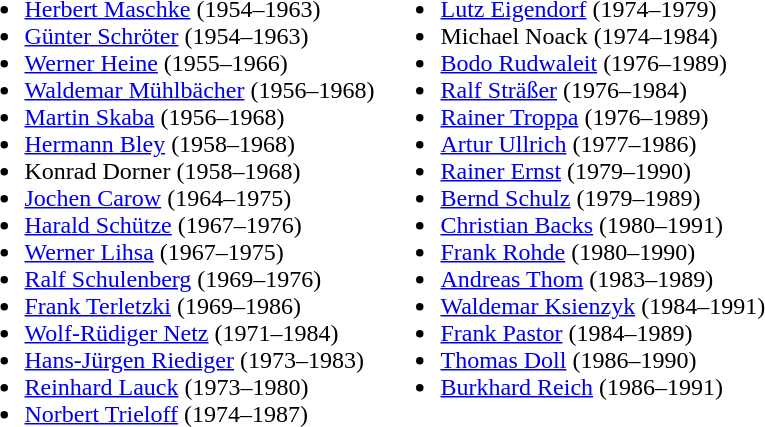<table>
<tr>
<td valign="top"><br><ul><li> <a href='#'>Herbert Maschke</a> (1954–1963)</li><li> <a href='#'>Günter Schröter</a> (1954–1963)</li><li> <a href='#'>Werner Heine</a> (1955–1966)</li><li> <a href='#'>Waldemar Mühlbächer</a> (1956–1968)</li><li> <a href='#'>Martin Skaba</a> (1956–1968)</li><li> <a href='#'>Hermann Bley</a> (1958–1968)</li><li> Konrad Dorner (1958–1968)</li><li> <a href='#'>Jochen Carow</a> (1964–1975)</li><li> <a href='#'>Harald Schütze</a> (1967–1976)</li><li> <a href='#'>Werner Lihsa</a> (1967–1975)</li><li> <a href='#'>Ralf Schulenberg</a> (1969–1976)</li><li> <a href='#'>Frank Terletzki</a> (1969–1986)</li><li> <a href='#'>Wolf-Rüdiger Netz</a> (1971–1984)</li><li> <a href='#'>Hans-Jürgen Riediger</a> (1973–1983)</li><li> <a href='#'>Reinhard Lauck</a> (1973–1980)</li><li> <a href='#'>Norbert Trieloff</a> (1974–1987)</li></ul></td>
<td valign="top"><br><ul><li> <a href='#'>Lutz Eigendorf</a> (1974–1979)</li><li> Michael Noack (1974–1984)</li><li> <a href='#'>Bodo Rudwaleit</a> (1976–1989)</li><li> <a href='#'>Ralf Sträßer</a> (1976–1984)</li><li> <a href='#'>Rainer Troppa</a> (1976–1989)</li><li> <a href='#'>Artur Ullrich</a> (1977–1986)</li><li> <a href='#'>Rainer Ernst</a> (1979–1990)</li><li> <a href='#'>Bernd Schulz</a> (1979–1989)</li><li> <a href='#'>Christian Backs</a> (1980–1991)</li><li> <a href='#'>Frank Rohde</a> (1980–1990)</li><li> <a href='#'>Andreas Thom</a> (1983–1989)</li><li> <a href='#'>Waldemar Ksienzyk</a> (1984–1991)</li><li> <a href='#'>Frank Pastor</a> (1984–1989)</li><li> <a href='#'>Thomas Doll</a> (1986–1990)</li><li> <a href='#'>Burkhard Reich</a> (1986–1991)</li></ul></td>
</tr>
</table>
